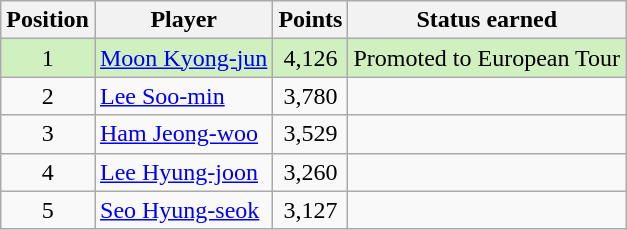<table class="wikitable">
<tr>
<th>Position</th>
<th>Player</th>
<th>Points</th>
<th>Status earned</th>
</tr>
<tr style="background:#D0F0C0;">
<td align=center>1</td>
<td> <a href='#'>Moon Kyong-jun</a></td>
<td align=center>4,126</td>
<td>Promoted to European Tour</td>
</tr>
<tr>
<td align=center>2</td>
<td> <a href='#'>Lee Soo-min</a></td>
<td align=center>3,780</td>
<td></td>
</tr>
<tr>
<td align=center>3</td>
<td> <a href='#'>Ham Jeong-woo</a></td>
<td align=center>3,529</td>
<td></td>
</tr>
<tr>
<td align=center>4</td>
<td> <a href='#'>Lee Hyung-joon</a></td>
<td align=center>3,260</td>
<td></td>
</tr>
<tr>
<td align=center>5</td>
<td> <a href='#'>Seo Hyung-seok</a></td>
<td align=center>3,127</td>
<td></td>
</tr>
</table>
